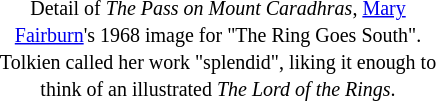<table style="margin-left: auto; margin-right: auto; border: none;">
<tr>
<td style="width:300px; text-align: center;"><small>Detail of <em>The Pass on Mount Caradhras</em>, <a href='#'>Mary Fairburn</a>'s 1968 image for "The Ring Goes South". Tolkien called her work "splendid", liking it enough to think of an illustrated <em>The Lord of the Rings</em>.</small></td>
</tr>
</table>
